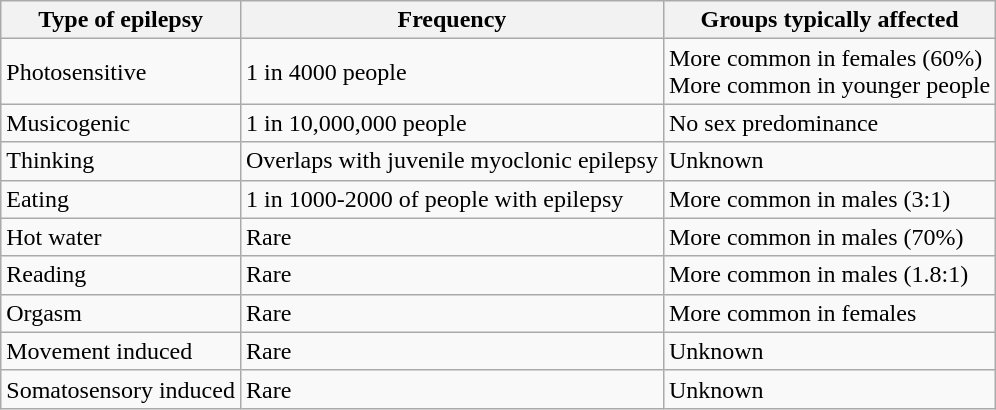<table class="wikitable">
<tr>
<th>Type of epilepsy</th>
<th>Frequency</th>
<th>Groups typically affected</th>
</tr>
<tr>
<td>Photosensitive</td>
<td>1 in 4000 people</td>
<td>More common in females (60%)<br>More common in younger people</td>
</tr>
<tr>
<td>Musicogenic</td>
<td>1 in 10,000,000 people</td>
<td>No sex predominance</td>
</tr>
<tr>
<td>Thinking</td>
<td>Overlaps with juvenile myoclonic epilepsy</td>
<td>Unknown</td>
</tr>
<tr>
<td>Eating</td>
<td>1 in 1000-2000 of people with epilepsy</td>
<td>More common in males (3:1)</td>
</tr>
<tr>
<td>Hot water</td>
<td>Rare</td>
<td>More common in males (70%)</td>
</tr>
<tr>
<td>Reading</td>
<td>Rare</td>
<td>More common in males (1.8:1)</td>
</tr>
<tr>
<td>Orgasm</td>
<td>Rare</td>
<td>More common in females</td>
</tr>
<tr>
<td>Movement induced</td>
<td>Rare</td>
<td>Unknown</td>
</tr>
<tr>
<td>Somatosensory induced</td>
<td>Rare</td>
<td>Unknown</td>
</tr>
</table>
